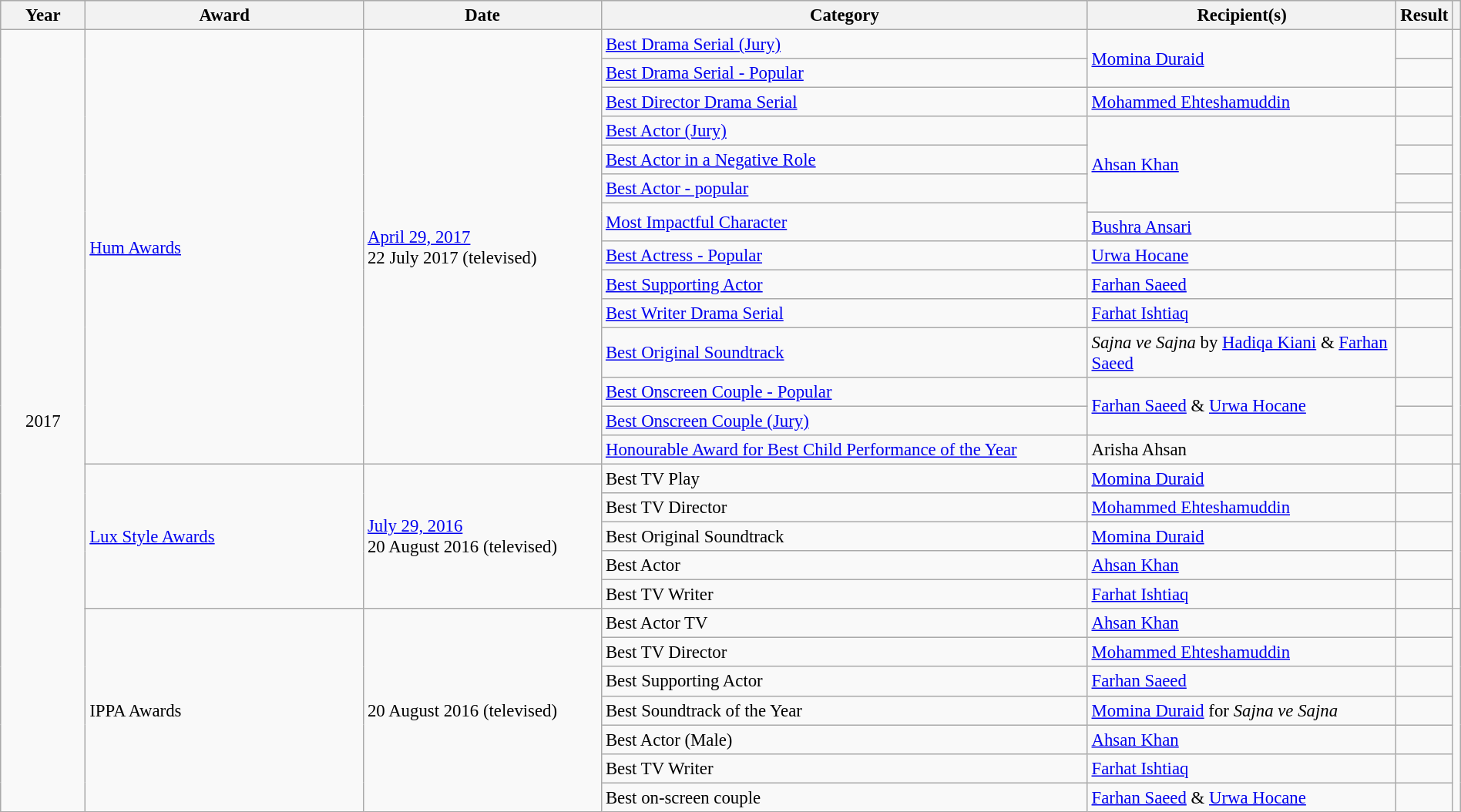<table class="wikitable"  style="width:100%; font-size:95%;">
<tr style="background:#ccc; text-align:center;">
<th scope="col" style="width:6%;">Year</th>
<th scope="col" style="width:20%;">Award</th>
<th scope="col" style="width:17%;">Date</th>
<th scope="col" style="width:35%;">Category</th>
<th scope="col" style="width:30%;">Recipient(s)</th>
<th scope="col" style="width:10%;">Result</th>
<th></th>
</tr>
<tr>
<td rowspan="29" style="text-align:center;">2017</td>
<td rowspan="15"><a href='#'>Hum Awards</a></td>
<td rowspan="15"><a href='#'>April 29, 2017</a><br>22 July 2017 (televised)</td>
<td><a href='#'>Best Drama Serial (Jury)</a></td>
<td rowspan="2"><a href='#'>Momina Duraid</a></td>
<td></td>
<td rowspan="15" style="text-align:center;"></td>
</tr>
<tr>
<td><a href='#'>Best Drama Serial - Popular</a></td>
<td></td>
</tr>
<tr>
<td><a href='#'>Best Director Drama Serial</a></td>
<td><a href='#'>Mohammed Ehteshamuddin</a></td>
<td></td>
</tr>
<tr>
<td><a href='#'>Best Actor (Jury)</a></td>
<td rowspan="4"><a href='#'>Ahsan Khan</a></td>
<td></td>
</tr>
<tr>
<td><a href='#'>Best Actor in a Negative Role</a></td>
<td></td>
</tr>
<tr>
<td><a href='#'>Best Actor - popular</a></td>
<td></td>
</tr>
<tr>
<td rowspan="2"><a href='#'>Most Impactful Character</a></td>
<td></td>
</tr>
<tr>
<td><a href='#'>Bushra Ansari</a></td>
<td></td>
</tr>
<tr>
<td><a href='#'>Best Actress - Popular</a></td>
<td><a href='#'>Urwa Hocane</a></td>
<td></td>
</tr>
<tr>
<td><a href='#'>Best Supporting Actor</a></td>
<td><a href='#'>Farhan Saeed</a></td>
<td></td>
</tr>
<tr>
<td><a href='#'>Best Writer Drama Serial</a></td>
<td><a href='#'>Farhat Ishtiaq</a></td>
<td></td>
</tr>
<tr>
<td><a href='#'>Best Original Soundtrack</a></td>
<td><em>Sajna ve Sajna</em> by <a href='#'>Hadiqa Kiani</a> & <a href='#'>Farhan Saeed</a></td>
<td></td>
</tr>
<tr>
<td><a href='#'>Best Onscreen Couple - Popular</a></td>
<td rowspan="2"><a href='#'>Farhan Saeed</a> & <a href='#'>Urwa Hocane</a></td>
<td></td>
</tr>
<tr>
<td><a href='#'>Best Onscreen Couple (Jury)</a></td>
<td></td>
</tr>
<tr>
<td><a href='#'>Honourable Award for Best Child Performance of the Year</a></td>
<td>Arisha Ahsan</td>
<td></td>
</tr>
<tr>
<td rowspan="5"><a href='#'>Lux Style Awards</a></td>
<td rowspan="5"><a href='#'>July 29, 2016</a><br>20 August 2016 (televised)</td>
<td>Best TV Play</td>
<td><a href='#'>Momina Duraid</a></td>
<td></td>
<td rowspan="5"></td>
</tr>
<tr>
<td>Best TV Director</td>
<td><a href='#'>Mohammed Ehteshamuddin</a></td>
<td></td>
</tr>
<tr>
<td>Best Original Soundtrack</td>
<td><a href='#'>Momina Duraid</a></td>
<td></td>
</tr>
<tr>
<td>Best Actor</td>
<td><a href='#'>Ahsan Khan</a></td>
<td></td>
</tr>
<tr>
<td>Best TV Writer</td>
<td><a href='#'>Farhat Ishtiaq</a></td>
<td></td>
</tr>
<tr>
<td rowspan="10">IPPA Awards</td>
<td rowspan="10">20 August 2016 (televised)</td>
<td>Best Actor TV</td>
<td><a href='#'>Ahsan Khan</a></td>
<td></td>
<td rowspan="10"></td>
</tr>
<tr>
<td>Best TV Director</td>
<td><a href='#'>Mohammed Ehteshamuddin</a></td>
<td></td>
</tr>
<tr>
<td>Best Supporting Actor</td>
<td><a href='#'>Farhan Saeed</a></td>
<td></td>
</tr>
<tr>
<td>Best Soundtrack of the Year</td>
<td><a href='#'>Momina Duraid</a> for <em>Sajna ve Sajna</em></td>
<td></td>
</tr>
<tr>
<td>Best Actor (Male)</td>
<td><a href='#'>Ahsan Khan</a></td>
<td></td>
</tr>
<tr>
<td>Best TV Writer</td>
<td><a href='#'>Farhat Ishtiaq</a></td>
<td></td>
</tr>
<tr>
<td>Best on-screen couple</td>
<td><a href='#'>Farhan Saeed</a> & <a href='#'>Urwa Hocane</a></td>
<td></td>
</tr>
</table>
